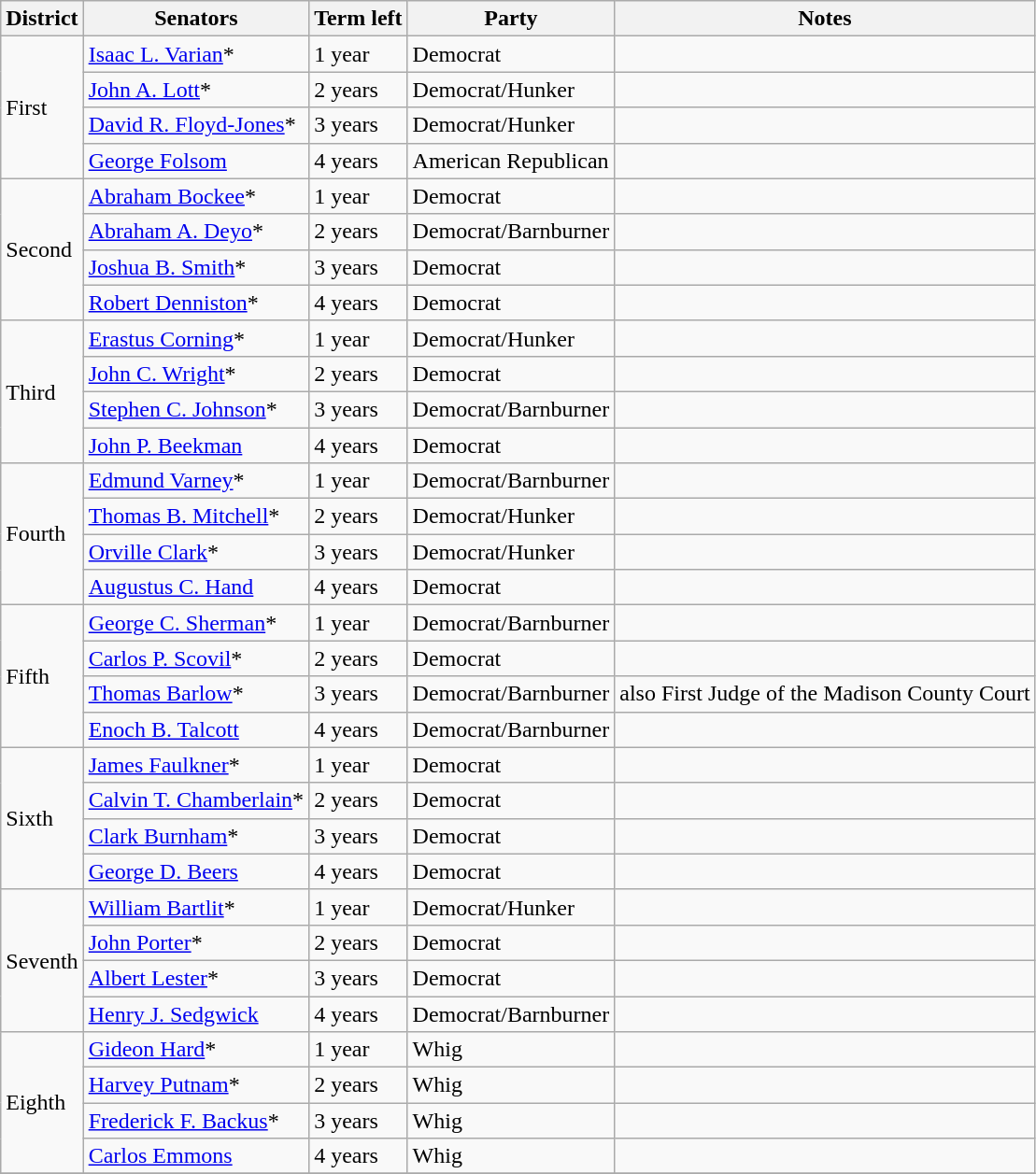<table class=wikitable>
<tr>
<th>District</th>
<th>Senators</th>
<th>Term left</th>
<th>Party</th>
<th>Notes</th>
</tr>
<tr>
<td rowspan="4">First</td>
<td><a href='#'>Isaac L. Varian</a>*</td>
<td>1 year</td>
<td>Democrat</td>
<td></td>
</tr>
<tr>
<td><a href='#'>John A. Lott</a>*</td>
<td>2 years</td>
<td>Democrat/Hunker</td>
<td></td>
</tr>
<tr>
<td><a href='#'>David R. Floyd-Jones</a>*</td>
<td>3 years</td>
<td>Democrat/Hunker</td>
<td></td>
</tr>
<tr>
<td><a href='#'>George Folsom</a></td>
<td>4 years</td>
<td>American Republican</td>
<td></td>
</tr>
<tr>
<td rowspan="4">Second</td>
<td><a href='#'>Abraham Bockee</a>*</td>
<td>1 year</td>
<td>Democrat</td>
<td></td>
</tr>
<tr>
<td><a href='#'>Abraham A. Deyo</a>*</td>
<td>2 years</td>
<td>Democrat/Barnburner</td>
<td></td>
</tr>
<tr>
<td><a href='#'>Joshua B. Smith</a>*</td>
<td>3 years</td>
<td>Democrat</td>
<td></td>
</tr>
<tr>
<td><a href='#'>Robert Denniston</a>*</td>
<td>4 years</td>
<td>Democrat</td>
<td></td>
</tr>
<tr>
<td rowspan="4">Third</td>
<td><a href='#'>Erastus Corning</a>*</td>
<td>1 year</td>
<td>Democrat/Hunker</td>
<td></td>
</tr>
<tr>
<td><a href='#'>John C. Wright</a>*</td>
<td>2 years</td>
<td>Democrat</td>
<td></td>
</tr>
<tr>
<td><a href='#'>Stephen C. Johnson</a>*</td>
<td>3 years</td>
<td>Democrat/Barnburner</td>
<td></td>
</tr>
<tr>
<td><a href='#'>John P. Beekman</a></td>
<td>4 years</td>
<td>Democrat</td>
<td></td>
</tr>
<tr>
<td rowspan="4">Fourth</td>
<td><a href='#'>Edmund Varney</a>*</td>
<td>1 year</td>
<td>Democrat/Barnburner</td>
<td></td>
</tr>
<tr>
<td><a href='#'>Thomas B. Mitchell</a>*</td>
<td>2 years</td>
<td>Democrat/Hunker</td>
<td></td>
</tr>
<tr>
<td><a href='#'>Orville Clark</a>*</td>
<td>3 years</td>
<td>Democrat/Hunker</td>
<td></td>
</tr>
<tr>
<td><a href='#'>Augustus C. Hand</a></td>
<td>4 years</td>
<td>Democrat</td>
<td></td>
</tr>
<tr>
<td rowspan="4">Fifth</td>
<td><a href='#'>George C. Sherman</a>*</td>
<td>1 year</td>
<td>Democrat/Barnburner</td>
<td></td>
</tr>
<tr>
<td><a href='#'>Carlos P. Scovil</a>*</td>
<td>2 years</td>
<td>Democrat</td>
<td></td>
</tr>
<tr>
<td><a href='#'>Thomas Barlow</a>*</td>
<td>3 years</td>
<td>Democrat/Barnburner</td>
<td>also First Judge of the Madison County Court</td>
</tr>
<tr>
<td><a href='#'>Enoch B. Talcott</a></td>
<td>4 years</td>
<td>Democrat/Barnburner</td>
<td></td>
</tr>
<tr>
<td rowspan="4">Sixth</td>
<td><a href='#'>James Faulkner</a>*</td>
<td>1 year</td>
<td>Democrat</td>
<td></td>
</tr>
<tr>
<td><a href='#'>Calvin T. Chamberlain</a>*</td>
<td>2 years</td>
<td>Democrat</td>
<td></td>
</tr>
<tr>
<td><a href='#'>Clark Burnham</a>*</td>
<td>3 years</td>
<td>Democrat</td>
<td></td>
</tr>
<tr>
<td><a href='#'>George D. Beers</a></td>
<td>4 years</td>
<td>Democrat</td>
<td></td>
</tr>
<tr>
<td rowspan="4">Seventh</td>
<td><a href='#'>William Bartlit</a>*</td>
<td>1 year</td>
<td>Democrat/Hunker</td>
<td></td>
</tr>
<tr>
<td><a href='#'>John Porter</a>*</td>
<td>2 years</td>
<td>Democrat</td>
<td></td>
</tr>
<tr>
<td><a href='#'>Albert Lester</a>*</td>
<td>3 years</td>
<td>Democrat</td>
<td></td>
</tr>
<tr>
<td><a href='#'>Henry J. Sedgwick</a></td>
<td>4 years</td>
<td>Democrat/Barnburner</td>
<td></td>
</tr>
<tr>
<td rowspan="4">Eighth</td>
<td><a href='#'>Gideon Hard</a>*</td>
<td>1 year</td>
<td>Whig</td>
<td></td>
</tr>
<tr>
<td><a href='#'>Harvey Putnam</a>*</td>
<td>2 years</td>
<td>Whig</td>
<td></td>
</tr>
<tr>
<td><a href='#'>Frederick F. Backus</a>*</td>
<td>3 years</td>
<td>Whig</td>
<td></td>
</tr>
<tr>
<td><a href='#'>Carlos Emmons</a></td>
<td>4 years</td>
<td>Whig</td>
<td></td>
</tr>
<tr>
</tr>
</table>
